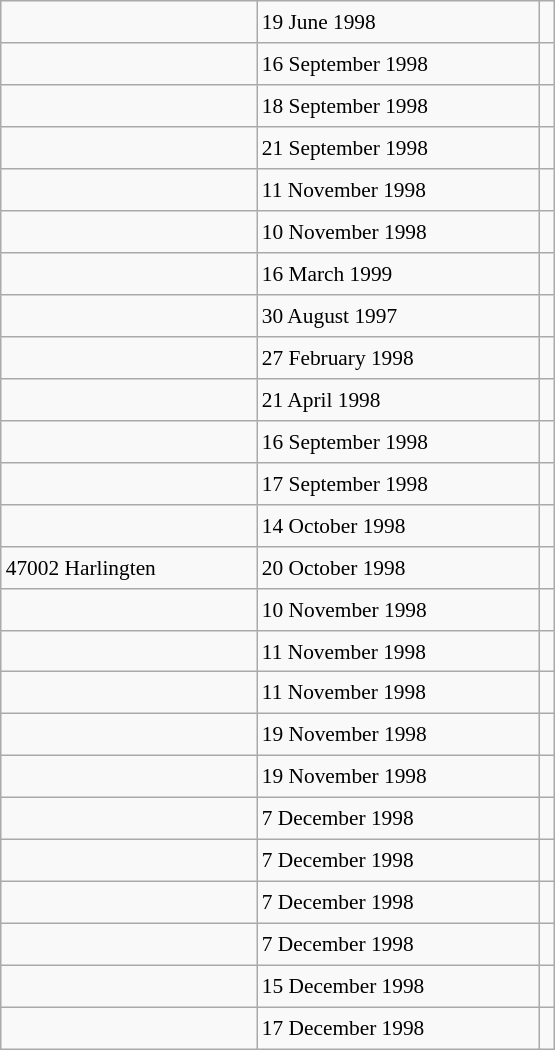<table class="wikitable" style="font-size: 89%; float: left; width: 26em; margin-right: 1em; height: 700px">
<tr>
<td></td>
<td>19 June 1998</td>
<td></td>
</tr>
<tr>
<td></td>
<td>16 September 1998</td>
<td></td>
</tr>
<tr>
<td></td>
<td>18 September 1998</td>
<td></td>
</tr>
<tr>
<td></td>
<td>21 September 1998</td>
<td></td>
</tr>
<tr>
<td></td>
<td>11 November 1998</td>
<td></td>
</tr>
<tr>
<td></td>
<td>10 November 1998</td>
<td></td>
</tr>
<tr>
<td></td>
<td>16 March 1999</td>
<td></td>
</tr>
<tr>
<td></td>
<td>30 August 1997</td>
<td></td>
</tr>
<tr>
<td></td>
<td>27 February 1998</td>
<td></td>
</tr>
<tr>
<td></td>
<td>21 April 1998</td>
<td></td>
</tr>
<tr>
<td></td>
<td>16 September 1998</td>
<td></td>
</tr>
<tr>
<td></td>
<td>17 September 1998</td>
<td></td>
</tr>
<tr>
<td></td>
<td>14 October 1998</td>
<td></td>
</tr>
<tr>
<td>47002 Harlingten</td>
<td>20 October 1998</td>
<td></td>
</tr>
<tr>
<td></td>
<td>10 November 1998</td>
<td></td>
</tr>
<tr>
<td></td>
<td>11 November 1998</td>
<td></td>
</tr>
<tr>
<td></td>
<td>11 November 1998</td>
<td></td>
</tr>
<tr>
<td></td>
<td>19 November 1998</td>
<td></td>
</tr>
<tr>
<td></td>
<td>19 November 1998</td>
<td></td>
</tr>
<tr>
<td></td>
<td>7 December 1998</td>
<td></td>
</tr>
<tr>
<td></td>
<td>7 December 1998</td>
<td></td>
</tr>
<tr>
<td></td>
<td>7 December 1998</td>
<td></td>
</tr>
<tr>
<td></td>
<td>7 December 1998</td>
<td></td>
</tr>
<tr>
<td></td>
<td>15 December 1998</td>
<td></td>
</tr>
<tr>
<td></td>
<td>17 December 1998</td>
<td></td>
</tr>
</table>
